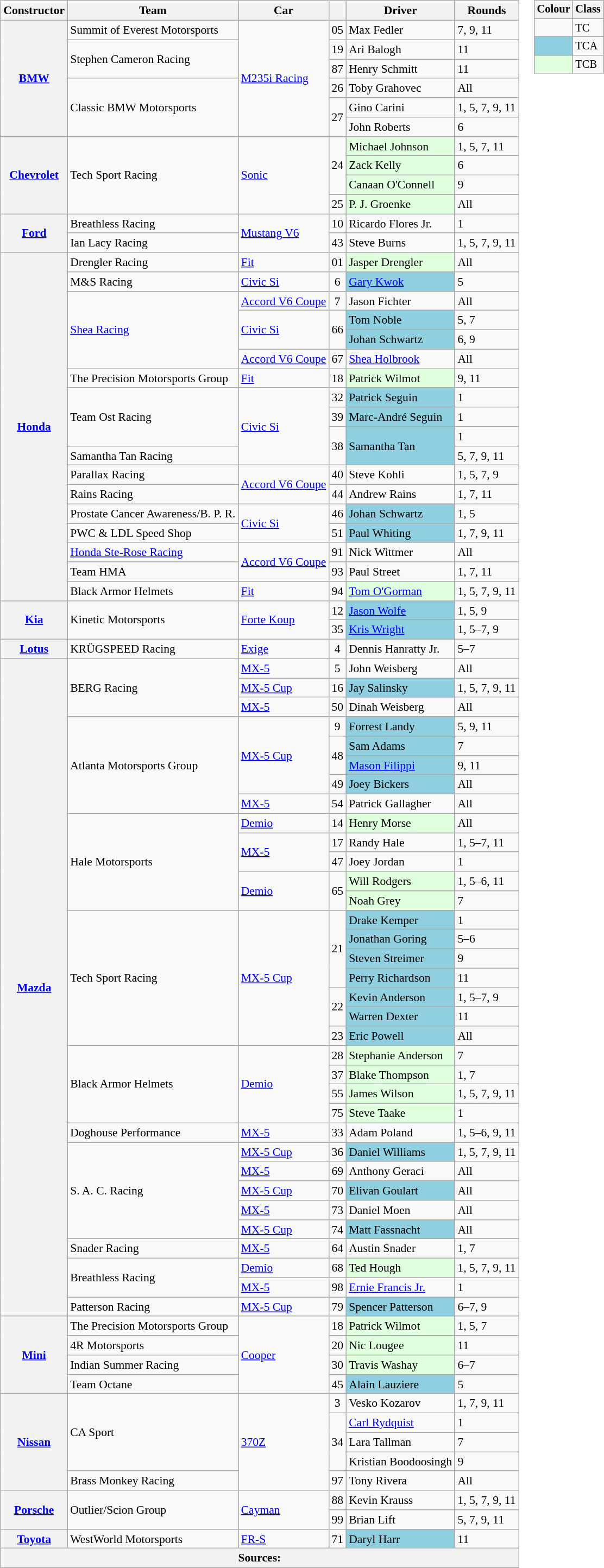<table>
<tr>
<td><br><table class="wikitable" style="font-size: 90%; max-width: 950px">
<tr>
<th>Constructor</th>
<th>Team</th>
<th>Car</th>
<th></th>
<th>Driver</th>
<th>Rounds</th>
</tr>
<tr>
<th rowspan=6><a href='#'>BMW</a></th>
<td> Summit of Everest Motorsports</td>
<td rowspan=6><a href='#'>M235i Racing</a></td>
<td align=center>05</td>
<td> Max Fedler</td>
<td>7, 9, 11</td>
</tr>
<tr>
<td rowspan=2> Stephen Cameron Racing</td>
<td align=center>19</td>
<td> Ari Balogh</td>
<td>11</td>
</tr>
<tr>
<td align=center>87</td>
<td> Henry Schmitt</td>
<td>11</td>
</tr>
<tr>
<td rowspan=3> Classic BMW Motorsports</td>
<td align=center>26</td>
<td> Toby Grahovec</td>
<td>All</td>
</tr>
<tr>
<td rowspan=2 align=center>27</td>
<td> Gino Carini</td>
<td>1, 5, 7, 9, 11</td>
</tr>
<tr>
<td> John Roberts</td>
<td>6</td>
</tr>
<tr>
<th rowspan=4><a href='#'>Chevrolet</a></th>
<td rowspan=4> Tech Sport Racing</td>
<td rowspan=4><a href='#'>Sonic</a></td>
<td rowspan=3 align=center>24</td>
<td style="background:#DFFFDF;"> Michael Johnson</td>
<td>1, 5, 7, 11</td>
</tr>
<tr>
<td style="background:#DFFFDF;"> Zack Kelly</td>
<td>6</td>
</tr>
<tr>
<td style="background:#DFFFDF;"> Canaan O'Connell</td>
<td>9</td>
</tr>
<tr>
<td align=center>25</td>
<td style="background:#DFFFDF;"> P. J. Groenke</td>
<td>All</td>
</tr>
<tr>
<th rowspan=2><a href='#'>Ford</a></th>
<td> Breathless Racing</td>
<td rowspan=2><a href='#'>Mustang V6</a></td>
<td align=center>10</td>
<td> Ricardo Flores Jr.</td>
<td>1</td>
</tr>
<tr>
<td> Ian Lacy Racing</td>
<td align=center>43</td>
<td> Steve Burns</td>
<td>1, 5, 7, 9, 11</td>
</tr>
<tr>
<th rowspan=18><a href='#'>Honda</a></th>
<td> Drengler Racing</td>
<td><a href='#'>Fit</a></td>
<td align=center>01</td>
<td style="background:#DFFFDF;"> Jasper Drengler</td>
<td>All</td>
</tr>
<tr>
<td> M&S Racing</td>
<td><a href='#'>Civic Si</a></td>
<td align=center>6</td>
<td style="background:#8FCFDF;"> <a href='#'>Gary Kwok</a></td>
<td>5</td>
</tr>
<tr>
<td rowspan=4> <a href='#'>Shea Racing</a></td>
<td><a href='#'>Accord V6 Coupe</a></td>
<td align=center>7</td>
<td> Jason Fichter</td>
<td>All</td>
</tr>
<tr>
<td rowspan=2><a href='#'>Civic Si</a></td>
<td rowspan=2 align=center>66</td>
<td style="background:#8FCFDF;"> Tom Noble</td>
<td>5, 7</td>
</tr>
<tr>
<td style="background:#8FCFDF;"> Johan Schwartz</td>
<td>6, 9</td>
</tr>
<tr>
<td><a href='#'>Accord V6 Coupe</a></td>
<td align=center>67</td>
<td> <a href='#'>Shea Holbrook</a></td>
<td>All</td>
</tr>
<tr>
<td> The Precision Motorsports Group</td>
<td><a href='#'>Fit</a></td>
<td align=center>18</td>
<td style="background:#DFFFDF;"> Patrick Wilmot</td>
<td>9, 11</td>
</tr>
<tr>
<td rowspan=3> Team Ost Racing</td>
<td rowspan=4><a href='#'>Civic Si</a></td>
<td align=center>32</td>
<td style="background:#8FCFDF;"> Patrick Seguin</td>
<td>1</td>
</tr>
<tr>
<td align=center>39</td>
<td style="background:#8FCFDF;"> Marc-André Seguin</td>
<td>1</td>
</tr>
<tr>
<td rowspan=2 align=center>38</td>
<td rowspan=2 style="background:#8FCFDF;"> Samantha Tan</td>
<td>1</td>
</tr>
<tr>
<td> Samantha Tan Racing</td>
<td>5, 7, 9, 11</td>
</tr>
<tr>
<td> Parallax Racing</td>
<td rowspan=2><a href='#'>Accord V6 Coupe</a></td>
<td align=center>40</td>
<td> Steve Kohli</td>
<td>1, 5, 7, 9</td>
</tr>
<tr>
<td> Rains Racing</td>
<td align=center>44</td>
<td> Andrew Rains</td>
<td>1, 7, 11</td>
</tr>
<tr>
<td> Prostate Cancer Awareness/B. P. R.</td>
<td rowspan=2><a href='#'>Civic Si</a></td>
<td align=center>46</td>
<td style="background:#8FCFDF;"> Johan Schwartz</td>
<td>1, 5</td>
</tr>
<tr>
<td> PWC & LDL Speed Shop</td>
<td align=center>51</td>
<td style="background:#8FCFDF;"> Paul Whiting</td>
<td>1, 7, 9, 11</td>
</tr>
<tr>
<td> <a href='#'>Honda Ste-Rose Racing</a></td>
<td rowspan=2><a href='#'>Accord V6 Coupe</a></td>
<td align=center>91</td>
<td> Nick Wittmer</td>
<td>All</td>
</tr>
<tr>
<td> Team HMA</td>
<td align=center>93</td>
<td> Paul Street</td>
<td>1, 7, 11</td>
</tr>
<tr>
<td> Black Armor Helmets</td>
<td><a href='#'>Fit</a></td>
<td align=center>94</td>
<td style="background:#DFFFDF;"> <a href='#'>Tom O'Gorman</a></td>
<td>1, 5, 7, 9, 11</td>
</tr>
<tr>
<th rowspan=2><a href='#'>Kia</a></th>
<td rowspan=2> Kinetic Motorsports</td>
<td rowspan=2><a href='#'>Forte Koup</a></td>
<td align=center>12</td>
<td style="background:#8FCFDF;"> <a href='#'>Jason Wolfe</a></td>
<td>1, 5, 9</td>
</tr>
<tr>
<td align=center>35</td>
<td style="background:#8FCFDF;"> <a href='#'>Kris Wright</a></td>
<td>1, 5–7, 9</td>
</tr>
<tr>
<th><a href='#'>Lotus</a></th>
<td> KRÜGSPEED Racing</td>
<td><a href='#'>Exige</a></td>
<td align=center>4</td>
<td> Dennis Hanratty Jr.</td>
<td>5–7</td>
</tr>
<tr>
<th rowspan=34><a href='#'>Mazda</a></th>
<td rowspan=3> BERG Racing</td>
<td><a href='#'>MX-5</a></td>
<td align=center>5</td>
<td> John Weisberg</td>
<td>All</td>
</tr>
<tr>
<td><a href='#'>MX-5 Cup</a></td>
<td align=center>16</td>
<td style="background:#8FCFDF;"> Jay Salinsky</td>
<td>1, 5, 7, 9, 11</td>
</tr>
<tr>
<td><a href='#'>MX-5</a></td>
<td align=center>50</td>
<td> Dinah Weisberg</td>
<td>All</td>
</tr>
<tr>
<td rowspan=5> Atlanta Motorsports Group</td>
<td rowspan=4><a href='#'>MX-5 Cup</a></td>
<td align=center>9</td>
<td style="background:#8FCFDF;"> Forrest Landy</td>
<td>5, 9, 11</td>
</tr>
<tr>
<td rowspan=2 align=center>48</td>
<td style="background:#8FCFDF;"> Sam Adams</td>
<td>7</td>
</tr>
<tr>
<td style="background:#8FCFDF;"> <a href='#'>Mason Filippi</a></td>
<td>9, 11</td>
</tr>
<tr>
<td align=center>49</td>
<td style="background:#8FCFDF;"> Joey Bickers</td>
<td>All</td>
</tr>
<tr>
<td><a href='#'>MX-5</a></td>
<td align=center>54</td>
<td> Patrick Gallagher</td>
<td>All</td>
</tr>
<tr>
<td rowspan=5> Hale Motorsports</td>
<td><a href='#'>Demio</a></td>
<td align=center>14</td>
<td style="background:#DFFFDF;"> Henry Morse</td>
<td>All</td>
</tr>
<tr>
<td rowspan=2><a href='#'>MX-5</a></td>
<td align=center>17</td>
<td> Randy Hale</td>
<td>1, 5–7, 11</td>
</tr>
<tr>
<td align=center>47</td>
<td> Joey Jordan</td>
<td>1</td>
</tr>
<tr>
<td rowspan=2><a href='#'>Demio</a></td>
<td rowspan=2 align=center>65</td>
<td style="background:#DFFFDF;"> Will Rodgers</td>
<td>1, 5–6, 11</td>
</tr>
<tr>
<td style="background:#DFFFDF;"> Noah Grey</td>
<td>7</td>
</tr>
<tr>
<td rowspan=7> Tech Sport Racing</td>
<td rowspan=7><a href='#'>MX-5 Cup</a></td>
<td rowspan=4 align=center>21</td>
<td style="background:#8FCFDF;"> Drake Kemper</td>
<td>1</td>
</tr>
<tr>
<td style="background:#8FCFDF;"> Jonathan Goring</td>
<td>5–6</td>
</tr>
<tr>
<td style="background:#8FCFDF;"> Steven Streimer</td>
<td>9</td>
</tr>
<tr>
<td style="background:#8FCFDF;"> Perry Richardson</td>
<td>11</td>
</tr>
<tr>
<td rowspan=2 align=center>22</td>
<td style="background:#8FCFDF;"> Kevin Anderson</td>
<td>1, 5–7, 9</td>
</tr>
<tr>
<td style="background:#8FCFDF;"> Warren Dexter</td>
<td>11</td>
</tr>
<tr>
<td align=center>23</td>
<td style="background:#8FCFDF;"> Eric Powell</td>
<td>All</td>
</tr>
<tr>
<td rowspan=4> Black Armor Helmets</td>
<td rowspan=4><a href='#'>Demio</a></td>
<td align=center>28</td>
<td style="background:#DFFFDF;"> Stephanie Anderson</td>
<td>7</td>
</tr>
<tr>
<td align=center>37</td>
<td style="background:#DFFFDF;"> Blake Thompson</td>
<td>1, 7</td>
</tr>
<tr>
<td align=center>55</td>
<td style="background:#DFFFDF;"> James Wilson</td>
<td>1, 5, 7, 9, 11</td>
</tr>
<tr>
<td align=center>75</td>
<td style="background:#DFFFDF;"> Steve Taake</td>
<td>1</td>
</tr>
<tr>
<td> Doghouse Performance</td>
<td><a href='#'>MX-5</a></td>
<td align=center>33</td>
<td> Adam Poland</td>
<td>1, 5–6, 9, 11</td>
</tr>
<tr>
<td rowspan=5> S. A. C. Racing</td>
<td><a href='#'>MX-5 Cup</a></td>
<td align=center>36</td>
<td style="background:#8FCFDF;"> Daniel Williams</td>
<td>1, 5, 7, 9, 11</td>
</tr>
<tr>
<td><a href='#'>MX-5</a></td>
<td align=center>69</td>
<td> Anthony Geraci</td>
<td>All</td>
</tr>
<tr>
<td><a href='#'>MX-5 Cup</a></td>
<td align=center>70</td>
<td style="background:#8FCFDF;"> Elivan Goulart</td>
<td>All</td>
</tr>
<tr>
<td><a href='#'>MX-5</a></td>
<td align=center>73</td>
<td> Daniel Moen</td>
<td>All</td>
</tr>
<tr>
<td><a href='#'>MX-5 Cup</a></td>
<td align=center>74</td>
<td style="background:#8FCFDF;"> Matt Fassnacht</td>
<td>All</td>
</tr>
<tr>
<td> Snader Racing</td>
<td><a href='#'>MX-5</a></td>
<td align=center>64</td>
<td> Austin Snader</td>
<td>1, 7</td>
</tr>
<tr>
<td rowspan=2> Breathless Racing</td>
<td><a href='#'>Demio</a></td>
<td align=center>68</td>
<td style="background:#DFFFDF;"> Ted Hough</td>
<td>1, 5, 7, 9, 11</td>
</tr>
<tr>
<td><a href='#'>MX-5</a></td>
<td align=center>98</td>
<td> <a href='#'>Ernie Francis Jr.</a></td>
<td>1</td>
</tr>
<tr>
<td> Patterson Racing</td>
<td><a href='#'>MX-5 Cup</a></td>
<td align=center>79</td>
<td style="background:#8FCFDF;"> Spencer Patterson</td>
<td>6–7, 9</td>
</tr>
<tr>
<th rowspan=4><a href='#'>Mini</a></th>
<td> The Precision Motorsports Group</td>
<td rowspan=4><a href='#'>Cooper</a></td>
<td align=center>18</td>
<td style="background:#DFFFDF;"> Patrick Wilmot</td>
<td>1, 5, 7</td>
</tr>
<tr>
<td> 4R Motorsports</td>
<td align=center>20</td>
<td style="background:#DFFFDF;"> Nic Lougee</td>
<td>11</td>
</tr>
<tr>
<td> Indian Summer Racing</td>
<td align=center>30</td>
<td style="background:#DFFFDF;"> Travis Washay</td>
<td>6–7</td>
</tr>
<tr>
<td> Team Octane</td>
<td align=center>45</td>
<td style="background:#8FCFDF;"> Alain Lauziere</td>
<td>5</td>
</tr>
<tr>
<th rowspan=5><a href='#'>Nissan</a></th>
<td rowspan=4> CA Sport</td>
<td rowspan=5><a href='#'>370Z</a></td>
<td align=center>3</td>
<td> Vesko Kozarov</td>
<td>1, 7, 9, 11</td>
</tr>
<tr>
<td rowspan=3 align=center>34</td>
<td> <a href='#'>Carl Rydquist</a></td>
<td>1</td>
</tr>
<tr>
<td> Lara Tallman</td>
<td>7</td>
</tr>
<tr>
<td> Kristian Boodoosingh</td>
<td>9</td>
</tr>
<tr>
<td> Brass Monkey Racing</td>
<td align=center>97</td>
<td> Tony Rivera</td>
<td>All</td>
</tr>
<tr>
<th rowspan=2><a href='#'>Porsche</a></th>
<td rowspan=2> Outlier/Scion Group</td>
<td rowspan=2><a href='#'>Cayman</a></td>
<td align=center>88</td>
<td> Kevin Krauss</td>
<td>1, 5, 7, 9, 11</td>
</tr>
<tr>
<td align=center>99</td>
<td> Brian Lift</td>
<td>5, 7, 9, 11</td>
</tr>
<tr>
<th><a href='#'>Toyota</a></th>
<td> WestWorld Motorsports</td>
<td><a href='#'>FR-S</a></td>
<td align=center>71</td>
<td style="background:#8FCFDF;"> Daryl Harr</td>
<td>11</td>
</tr>
<tr>
<th colspan=6>Sources:</th>
</tr>
</table>
</td>
<td valign="top"><br><table class="wikitable" style="font-size: 85%;">
<tr>
<th>Colour</th>
<th>Class</th>
</tr>
<tr>
<td></td>
<td>TC</td>
</tr>
<tr>
<td align=center style="background:#8FCFDF;"></td>
<td>TCA</td>
</tr>
<tr>
<td align=center style="background:#DFFFDF;"></td>
<td>TCB</td>
</tr>
</table>
</td>
</tr>
</table>
